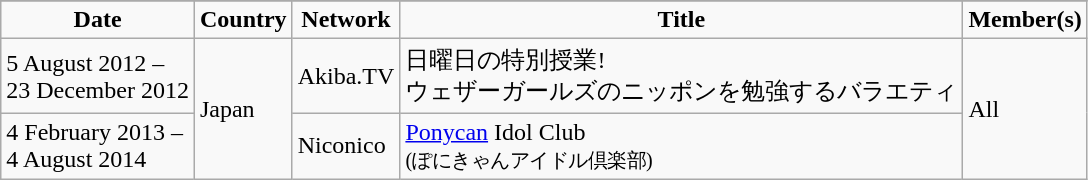<table class="wikitable">
<tr>
</tr>
<tr style="font-weight:bold; text-align:center;">
<td>Date</td>
<td>Country</td>
<td>Network</td>
<td>Title</td>
<td>Member(s)</td>
</tr>
<tr>
<td>5 August 2012 –<br>23 December 2012</td>
<td rowspan="2">Japan</td>
<td>Akiba.TV</td>
<td>日曜日の特別授業!<br>ウェザーガールズのニッポンを勉強するバラエティ</td>
<td rowspan="2">All</td>
</tr>
<tr>
<td>4 February 2013 –<br>4 August 2014</td>
<td>Niconico</td>
<td><a href='#'>Ponycan</a> Idol Club<br><small>(ぽにきゃんアイドル倶楽部)</small></td>
</tr>
</table>
